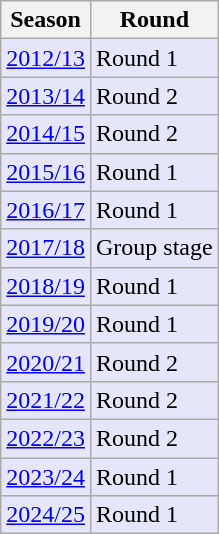<table class="wikitable">
<tr style="background:#f0f6fa;">
<th><strong>Season</strong></th>
<th><strong>Round</strong></th>
</tr>
<tr>
<td style="background:#E6E6FA;"><a href='#'>2012/13</a></td>
<td style="background:#E6E6FA;">Round 1</td>
</tr>
<tr>
<td style="background:#E6E6FA;"><a href='#'>2013/14</a></td>
<td style="background:#E6E6FA;">Round 2</td>
</tr>
<tr>
<td style="background:#E6E6FA;"><a href='#'>2014/15</a></td>
<td style="background:#E6E6FA;">Round 2</td>
</tr>
<tr>
<td style="background:#E6E6FA;"><a href='#'>2015/16</a></td>
<td style="background:#E6E6FA;">Round 1</td>
</tr>
<tr>
<td style="background:#E6E6FA;"><a href='#'>2016/17</a></td>
<td style="background:#E6E6FA;">Round 1</td>
</tr>
<tr>
<td style="background:#E6E6FA;"><a href='#'>2017/18</a></td>
<td style="background:#E6E6FA;">Group stage</td>
</tr>
<tr>
<td style="background:#E6E6FA;"><a href='#'>2018/19</a></td>
<td style="background:#E6E6FA;">Round 1</td>
</tr>
<tr>
<td style="background:#E6E6FA;"><a href='#'>2019/20</a></td>
<td style="background:#E6E6FA;">Round 1</td>
</tr>
<tr>
<td style="background:#E6E6FA;"><a href='#'>2020/21</a></td>
<td style="background:#E6E6FA;">Round 2</td>
</tr>
<tr>
<td style="background:#E6E6FA;"><a href='#'>2021/22</a></td>
<td style="background:#E6E6FA;">Round 2</td>
</tr>
<tr>
<td style="background:#E6E6FA;"><a href='#'>2022/23</a></td>
<td style="background:#E6E6FA;">Round 2</td>
</tr>
<tr>
<td style="background:#E6E6FA;"><a href='#'>2023/24</a></td>
<td style="background:#E6E6FA;">Round 1</td>
</tr>
<tr>
<td style="background:#E6E6FA;"><a href='#'>2024/25</a></td>
<td style="background:#E6E6FA;">Round 1</td>
</tr>
</table>
